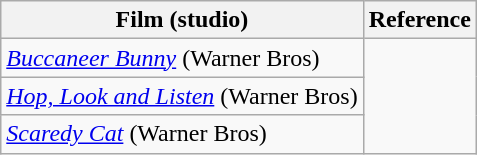<table class="wikitable">
<tr>
<th>Film (studio)</th>
<th>Reference</th>
</tr>
<tr>
<td><em><a href='#'>Buccaneer Bunny</a></em> (Warner Bros)</td>
<td rowspan="3"></td>
</tr>
<tr>
<td><em><a href='#'>Hop, Look and Listen</a></em> (Warner Bros)</td>
</tr>
<tr>
<td><em><a href='#'>Scaredy Cat</a></em> (Warner Bros)</td>
</tr>
</table>
